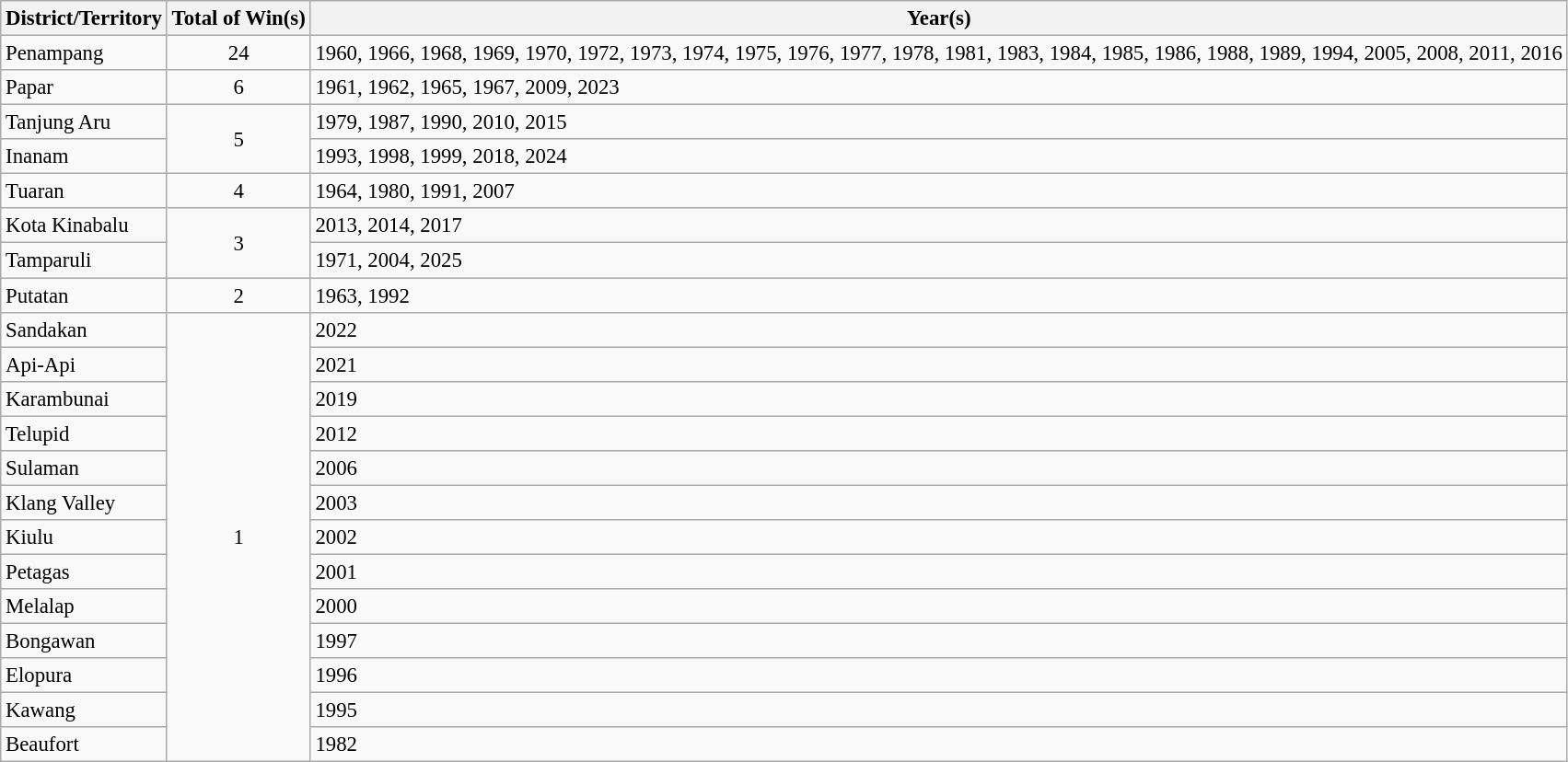<table class="wikitable sortable" style="font-size: 95%;">
<tr>
<th>District/Territory</th>
<th>Total of Win(s)</th>
<th>Year(s)</th>
</tr>
<tr>
<td>Penampang</td>
<td style="text-align:center;">24</td>
<td>1960, 1966, 1968, 1969, 1970, 1972, 1973, 1974, 1975, 1976, 1977, 1978, 1981, 1983, 1984, 1985, 1986, 1988, 1989, 1994, 2005, 2008, 2011, 2016</td>
</tr>
<tr>
<td>Papar</td>
<td style="text-align:center;">6</td>
<td>1961, 1962, 1965, 1967, 2009, 2023</td>
</tr>
<tr>
<td>Tanjung Aru</td>
<td rowspan="2" style="text-align:center;">5</td>
<td>1979, 1987, 1990, 2010, 2015</td>
</tr>
<tr>
<td>Inanam</td>
<td>1993, 1998, 1999, 2018, 2024</td>
</tr>
<tr>
<td>Tuaran</td>
<td style="text-align:center;">4</td>
<td>1964, 1980, 1991, 2007</td>
</tr>
<tr>
<td>Kota Kinabalu</td>
<td rowspan="2" style="text-align:center;">3</td>
<td>2013, 2014, 2017</td>
</tr>
<tr>
<td>Tamparuli</td>
<td>1971, 2004, 2025</td>
</tr>
<tr>
<td>Putatan</td>
<td rowspan="1" style="text-align:center;">2</td>
<td>1963, 1992</td>
</tr>
<tr>
<td>Sandakan</td>
<td rowspan="13" style="text-align:center;">1</td>
<td>2022</td>
</tr>
<tr>
<td>Api-Api</td>
<td>2021</td>
</tr>
<tr>
<td>Karambunai</td>
<td>2019</td>
</tr>
<tr>
<td>Telupid</td>
<td>2012</td>
</tr>
<tr>
<td>Sulaman</td>
<td>2006</td>
</tr>
<tr>
<td>Klang Valley</td>
<td>2003</td>
</tr>
<tr>
<td>Kiulu</td>
<td>2002</td>
</tr>
<tr>
<td>Petagas</td>
<td>2001</td>
</tr>
<tr>
<td>Melalap</td>
<td>2000</td>
</tr>
<tr>
<td>Bongawan</td>
<td>1997</td>
</tr>
<tr>
<td>Elopura</td>
<td>1996</td>
</tr>
<tr>
<td>Kawang</td>
<td>1995</td>
</tr>
<tr>
<td>Beaufort</td>
<td>1982</td>
</tr>
</table>
